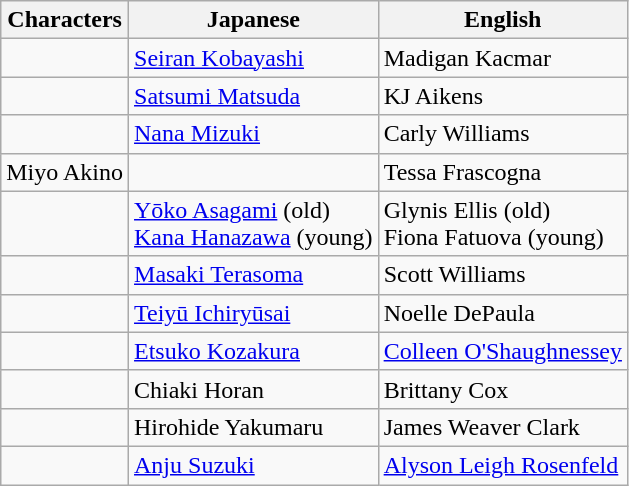<table class="wikitable">
<tr>
<th>Characters</th>
<th>Japanese</th>
<th>English</th>
</tr>
<tr>
<td></td>
<td><a href='#'>Seiran Kobayashi</a></td>
<td>Madigan Kacmar</td>
</tr>
<tr>
<td></td>
<td><a href='#'>Satsumi Matsuda</a></td>
<td>KJ Aikens</td>
</tr>
<tr>
<td></td>
<td><a href='#'>Nana Mizuki</a></td>
<td>Carly Williams</td>
</tr>
<tr>
<td>Miyo Akino</td>
<td></td>
<td>Tessa Frascogna</td>
</tr>
<tr>
<td></td>
<td><a href='#'>Yōko Asagami</a> (old)<br><a href='#'>Kana Hanazawa</a> (young)</td>
<td>Glynis Ellis (old)<br>Fiona Fatuova (young)</td>
</tr>
<tr>
<td></td>
<td><a href='#'>Masaki Terasoma</a></td>
<td>Scott Williams</td>
</tr>
<tr>
<td></td>
<td><a href='#'>Teiyū Ichiryūsai</a></td>
<td>Noelle DePaula</td>
</tr>
<tr>
<td></td>
<td><a href='#'>Etsuko Kozakura</a></td>
<td><a href='#'>Colleen O'Shaughnessey</a></td>
</tr>
<tr>
<td></td>
<td>Chiaki Horan</td>
<td>Brittany Cox</td>
</tr>
<tr>
<td></td>
<td>Hirohide Yakumaru</td>
<td>James Weaver Clark</td>
</tr>
<tr>
<td></td>
<td><a href='#'>Anju Suzuki</a></td>
<td><a href='#'>Alyson Leigh Rosenfeld</a></td>
</tr>
</table>
